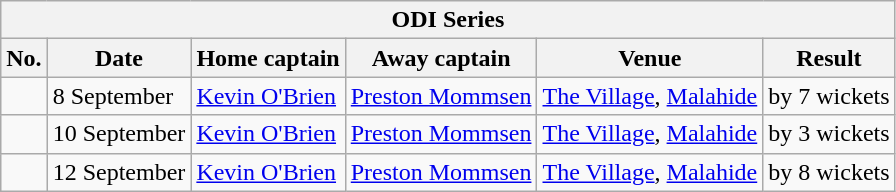<table class="wikitable">
<tr>
<th colspan="9">ODI Series</th>
</tr>
<tr>
<th>No.</th>
<th>Date</th>
<th>Home captain</th>
<th>Away captain</th>
<th>Venue</th>
<th>Result</th>
</tr>
<tr>
<td></td>
<td>8 September</td>
<td><a href='#'>Kevin O'Brien</a></td>
<td><a href='#'>Preston Mommsen</a></td>
<td><a href='#'>The Village</a>, <a href='#'>Malahide</a></td>
<td> by 7 wickets</td>
</tr>
<tr>
<td></td>
<td>10 September</td>
<td><a href='#'>Kevin O'Brien</a></td>
<td><a href='#'>Preston Mommsen</a></td>
<td><a href='#'>The Village</a>, <a href='#'>Malahide</a></td>
<td> by 3 wickets</td>
</tr>
<tr>
<td></td>
<td>12 September</td>
<td><a href='#'>Kevin O'Brien</a></td>
<td><a href='#'>Preston Mommsen</a></td>
<td><a href='#'>The Village</a>, <a href='#'>Malahide</a></td>
<td> by 8 wickets</td>
</tr>
</table>
